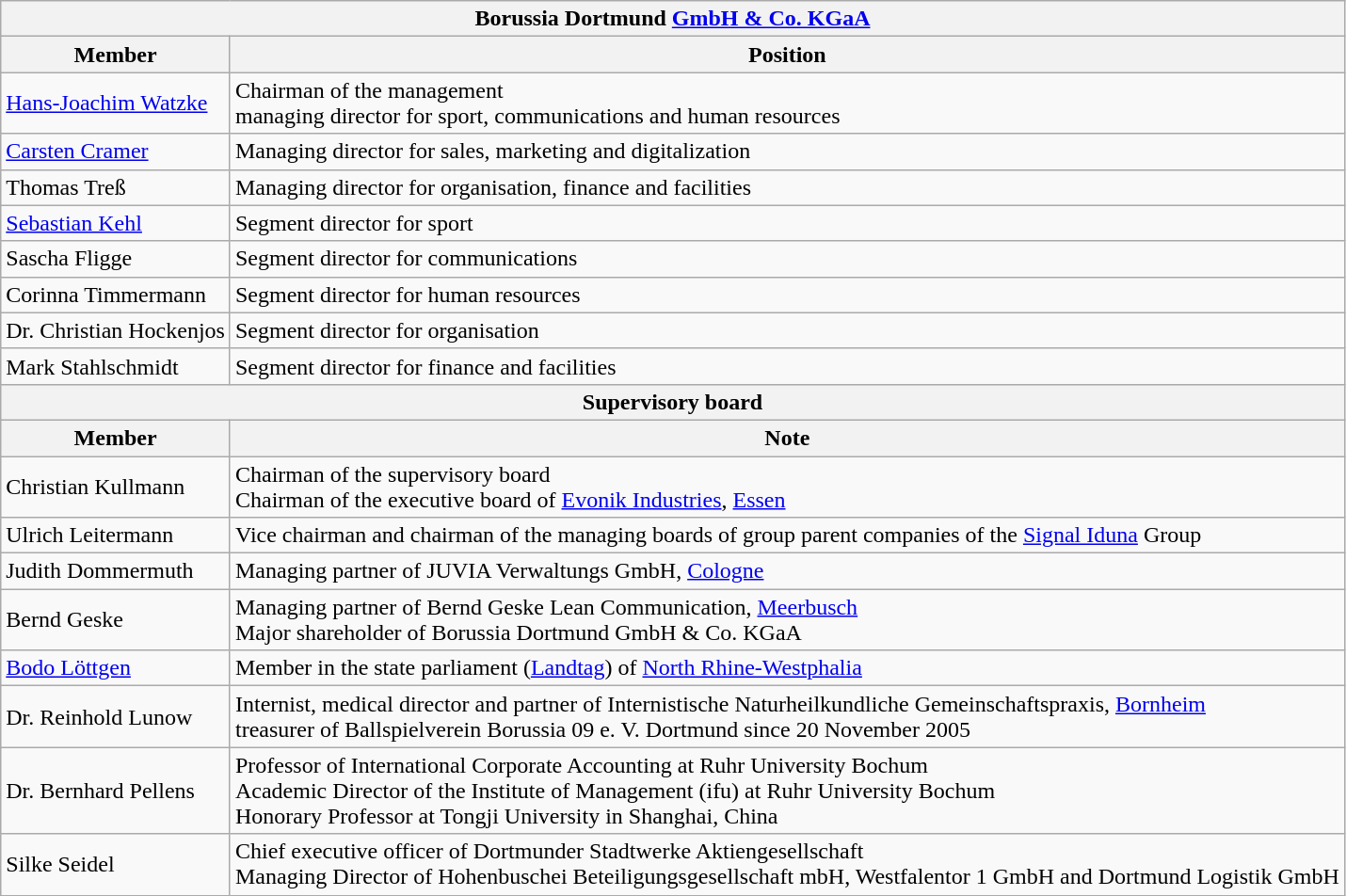<table class="wikitable">
<tr>
<th Colspan="2">Borussia Dortmund <a href='#'>GmbH & Co. KGaA</a></th>
</tr>
<tr>
<th>Member</th>
<th>Position</th>
</tr>
<tr>
<td><a href='#'>Hans-Joachim Watzke</a></td>
<td>Chairman of the management<br>managing director for sport, communications and human resources</td>
</tr>
<tr>
<td><a href='#'>Carsten Cramer</a></td>
<td>Managing director for sales, marketing and digitalization</td>
</tr>
<tr>
<td>Thomas Treß</td>
<td>Managing director for organisation, finance and facilities</td>
</tr>
<tr>
<td><a href='#'>Sebastian Kehl</a></td>
<td>Segment director for sport</td>
</tr>
<tr>
<td>Sascha Fligge</td>
<td>Segment director for communications</td>
</tr>
<tr>
<td>Corinna Timmermann</td>
<td>Segment director for human resources</td>
</tr>
<tr>
<td>Dr. Christian Hockenjos</td>
<td>Segment director for organisation</td>
</tr>
<tr>
<td>Mark Stahlschmidt</td>
<td>Segment director for finance and facilities</td>
</tr>
<tr>
<th colspan="2">Supervisory board</th>
</tr>
<tr>
<th>Member</th>
<th>Note</th>
</tr>
<tr>
<td>Christian Kullmann</td>
<td>Chairman of the supervisory board<br>Chairman of the executive board of <a href='#'>Evonik Industries</a>, <a href='#'>Essen</a></td>
</tr>
<tr>
<td>Ulrich Leitermann</td>
<td>Vice chairman and chairman of the managing boards of group parent companies of the <a href='#'>Signal Iduna</a> Group</td>
</tr>
<tr>
<td>Judith Dommermuth</td>
<td>Managing partner of JUVIA Verwaltungs GmbH, <a href='#'>Cologne</a></td>
</tr>
<tr>
<td>Bernd Geske</td>
<td>Managing partner of Bernd Geske Lean Communication, <a href='#'>Meerbusch</a><br>Major shareholder of Borussia Dortmund GmbH & Co. KGaA</td>
</tr>
<tr>
<td><a href='#'>Bodo Löttgen</a></td>
<td>Member in the state parliament (<a href='#'>Landtag</a>) of <a href='#'>North Rhine-Westphalia</a></td>
</tr>
<tr>
<td>Dr. Reinhold Lunow</td>
<td>Internist, medical director and partner of Internistische Naturheilkundliche Gemeinschaftspraxis, <a href='#'>Bornheim</a><br>treasurer of Ballspielverein Borussia 09 e. V. Dortmund since 20 November 2005</td>
</tr>
<tr>
<td>Dr. Bernhard Pellens</td>
<td>Professor of International Corporate Accounting at Ruhr University Bochum<br>Academic Director of the Institute of Management (ifu) at Ruhr University Bochum<br>Honorary Professor at Tongji University in Shanghai, China</td>
</tr>
<tr>
<td>Silke Seidel</td>
<td>Chief executive officer of Dortmunder Stadtwerke Aktiengesellschaft<br>Managing Director of Hohenbuschei Beteiligungsgesellschaft mbH, Westfalentor 1 GmbH and Dortmund Logistik GmbH</td>
</tr>
</table>
